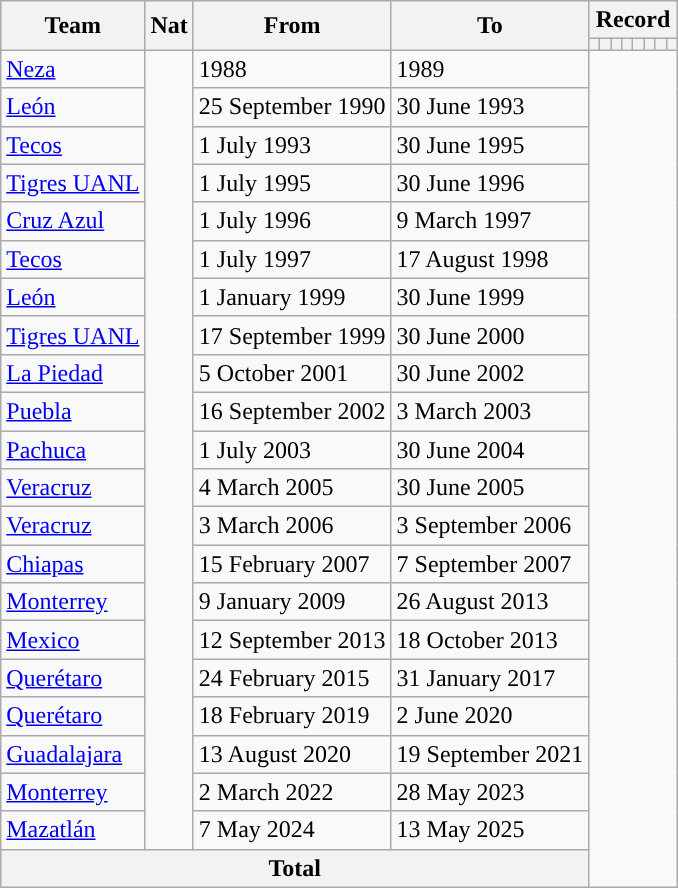<table class="wikitable" style="text-align: center">
<tr>
<th rowspan="2">Team</th>
<th rowspan="2">Nat</th>
<th rowspan="2">From</th>
<th rowspan="2">To</th>
<th colspan="8">Record</th>
</tr>
<tr>
<th></th>
<th></th>
<th></th>
<th></th>
<th></th>
<th></th>
<th></th>
<th></th>
</tr>
<tr>
<td align=left><a href='#'>Neza</a></td>
<td rowspan="21"></td>
<td align=left>1988</td>
<td align=left>1989<br></td>
</tr>
<tr>
<td align=left><a href='#'>León</a></td>
<td align=left>25 September 1990</td>
<td align=left>30 June 1993<br></td>
</tr>
<tr>
<td align=left><a href='#'>Tecos</a></td>
<td align=left>1 July 1993</td>
<td align=left>30 June 1995<br></td>
</tr>
<tr>
<td align=left><a href='#'>Tigres UANL</a></td>
<td align=left>1 July 1995</td>
<td align=left>30 June 1996<br></td>
</tr>
<tr>
<td align=left><a href='#'>Cruz Azul</a></td>
<td align=left>1 July 1996</td>
<td align=left>9 March 1997<br></td>
</tr>
<tr>
<td align=left><a href='#'>Tecos</a></td>
<td align=left>1 July 1997</td>
<td align=left>17 August 1998<br></td>
</tr>
<tr>
<td align=left><a href='#'>León</a></td>
<td align=left>1 January 1999</td>
<td align=left>30 June 1999<br></td>
</tr>
<tr>
<td align=left><a href='#'>Tigres UANL</a></td>
<td align=left>17 September 1999</td>
<td align=left>30 June 2000<br></td>
</tr>
<tr>
<td align=left><a href='#'>La Piedad</a></td>
<td align=left>5 October 2001</td>
<td align=left>30 June 2002<br></td>
</tr>
<tr>
<td align=left><a href='#'>Puebla</a></td>
<td align=left>16 September 2002</td>
<td align=left>3 March 2003<br></td>
</tr>
<tr>
<td align=left><a href='#'>Pachuca</a></td>
<td align=left>1 July 2003</td>
<td align=left>30 June 2004<br></td>
</tr>
<tr>
<td align=left><a href='#'>Veracruz</a></td>
<td align=left>4 March 2005</td>
<td align=left>30 June 2005<br></td>
</tr>
<tr>
<td align=left><a href='#'>Veracruz</a></td>
<td align=left>3 March 2006</td>
<td align=left>3 September 2006<br></td>
</tr>
<tr>
<td align=left><a href='#'>Chiapas</a></td>
<td align=left>15 February 2007</td>
<td align=left>7 September 2007<br></td>
</tr>
<tr>
<td align=left><a href='#'>Monterrey</a></td>
<td align=left>9 January 2009</td>
<td align=left>26 August 2013<br></td>
</tr>
<tr>
<td align=left><a href='#'>Mexico</a></td>
<td align=left>12 September 2013</td>
<td align=left>18 October 2013<br></td>
</tr>
<tr>
<td align=left><a href='#'>Querétaro</a></td>
<td align=left>24 February 2015</td>
<td align=left>31 January 2017<br></td>
</tr>
<tr>
<td align=left><a href='#'>Querétaro</a></td>
<td align=left>18 February 2019</td>
<td align=left>2 June 2020<br></td>
</tr>
<tr>
<td align=left><a href='#'>Guadalajara</a></td>
<td align=left>13 August 2020</td>
<td align=left>19 September 2021<br></td>
</tr>
<tr>
<td align=left><a href='#'>Monterrey</a></td>
<td align=left>2 March 2022</td>
<td align=left>28 May 2023<br></td>
</tr>
<tr>
<td align=left><a href='#'>Mazatlán</a></td>
<td align=left>7 May 2024</td>
<td align=left>13 May 2025<br></td>
</tr>
<tr align=center>
<th colspan="4">Total<br></th>
</tr>
</table>
